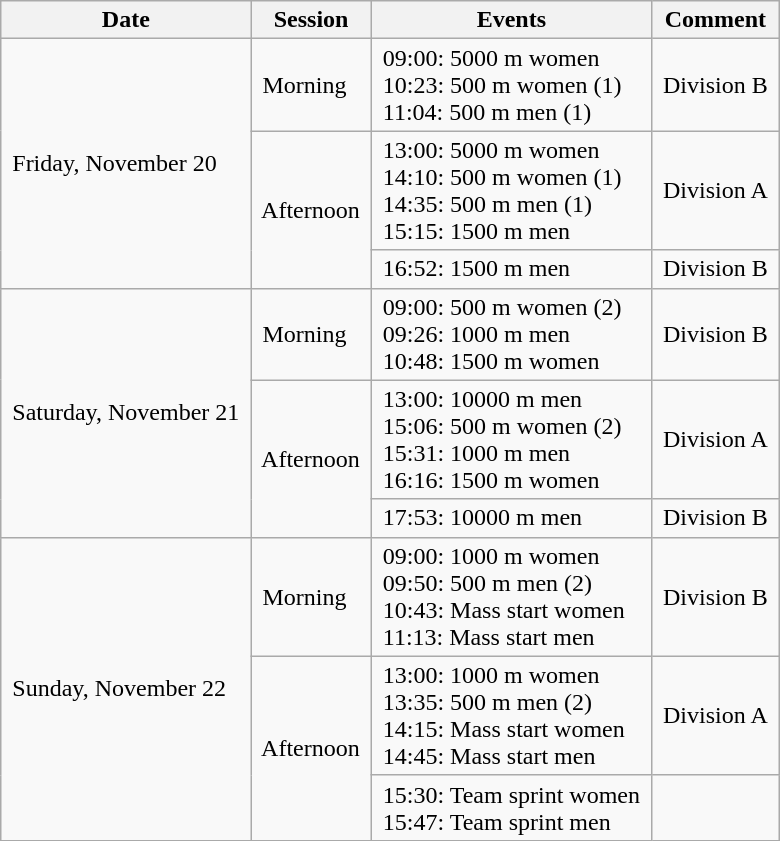<table class="wikitable" border="1">
<tr>
<th> Date </th>
<th> Session </th>
<th> Events </th>
<th> Comment </th>
</tr>
<tr>
<td rowspan=3> Friday, November 20 </td>
<td> Morning </td>
<td> 09:00: 5000 m women <br> 10:23: 500 m women (1) <br> 11:04: 500 m men (1) </td>
<td> Division B </td>
</tr>
<tr>
<td rowspan=2> Afternoon </td>
<td> 13:00: 5000 m women <br> 14:10: 500 m women (1) <br> 14:35: 500 m men (1) <br> 15:15: 1500 m men </td>
<td> Division A </td>
</tr>
<tr>
<td> 16:52: 1500 m men </td>
<td> Division B </td>
</tr>
<tr>
<td rowspan=3> Saturday, November 21 </td>
<td> Morning </td>
<td> 09:00: 500 m women (2) <br> 09:26: 1000 m men <br> 10:48: 1500 m women </td>
<td> Division B </td>
</tr>
<tr>
<td rowspan=2> Afternoon </td>
<td> 13:00: 10000 m men <br> 15:06: 500 m women (2) <br> 15:31: 1000 m men <br> 16:16: 1500 m women </td>
<td> Division A </td>
</tr>
<tr>
<td> 17:53: 10000 m men </td>
<td> Division B </td>
</tr>
<tr>
<td rowspan=3> Sunday, November 22 </td>
<td> Morning </td>
<td> 09:00: 1000 m women <br> 09:50: 500 m men (2) <br> 10:43: Mass start women <br> 11:13: Mass start men </td>
<td> Division B </td>
</tr>
<tr>
<td rowspan=2> Afternoon </td>
<td> 13:00: 1000 m women <br> 13:35: 500 m men (2) <br> 14:15: Mass start women <br> 14:45: Mass start men </td>
<td> Division A </td>
</tr>
<tr>
<td> 15:30: Team sprint women <br> 15:47: Team sprint men </td>
<td></td>
</tr>
</table>
